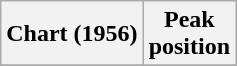<table class="wikitable">
<tr>
<th align="center">Chart (1956)</th>
<th align="center">Peak<br>position</th>
</tr>
<tr>
</tr>
</table>
